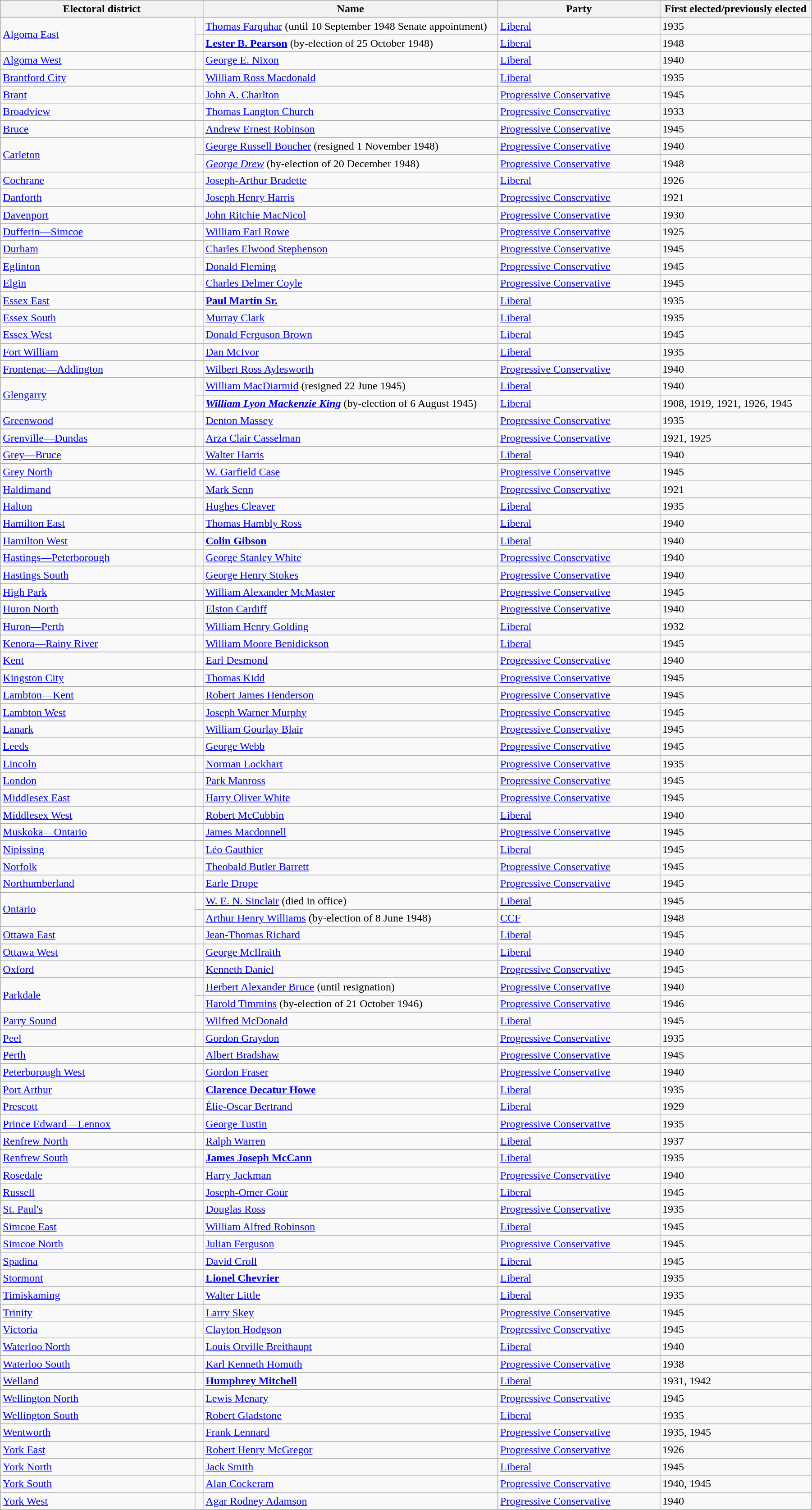<table class="wikitable" width=95%>
<tr>
<th colspan=2 width=25%>Electoral district</th>
<th>Name</th>
<th width=20%>Party</th>
<th>First elected/previously elected</th>
</tr>
<tr>
<td width=24% rowspan=2><a href='#'>Algoma East</a></td>
<td></td>
<td><a href='#'>Thomas Farquhar</a> (until 10 September 1948 Senate appointment)</td>
<td><a href='#'>Liberal</a></td>
<td>1935</td>
</tr>
<tr>
<td></td>
<td><strong><a href='#'>Lester B. Pearson</a></strong> (by-election of 25 October 1948)</td>
<td><a href='#'>Liberal</a></td>
<td>1948</td>
</tr>
<tr>
<td><a href='#'>Algoma West</a></td>
<td></td>
<td><a href='#'>George E. Nixon</a></td>
<td><a href='#'>Liberal</a></td>
<td>1940</td>
</tr>
<tr>
<td><a href='#'>Brantford City</a></td>
<td></td>
<td><a href='#'>William Ross Macdonald</a></td>
<td><a href='#'>Liberal</a></td>
<td>1935</td>
</tr>
<tr>
<td><a href='#'>Brant</a></td>
<td></td>
<td><a href='#'>John A. Charlton</a></td>
<td><a href='#'>Progressive Conservative</a></td>
<td>1945</td>
</tr>
<tr>
<td><a href='#'>Broadview</a></td>
<td></td>
<td><a href='#'>Thomas Langton Church</a></td>
<td><a href='#'>Progressive Conservative</a></td>
<td>1933</td>
</tr>
<tr>
<td><a href='#'>Bruce</a></td>
<td></td>
<td><a href='#'>Andrew Ernest Robinson</a></td>
<td><a href='#'>Progressive Conservative</a></td>
<td>1945</td>
</tr>
<tr>
<td rowspan=2><a href='#'>Carleton</a></td>
<td></td>
<td><a href='#'>George Russell Boucher</a> (resigned 1 November 1948)</td>
<td><a href='#'>Progressive Conservative</a></td>
<td>1940</td>
</tr>
<tr>
<td></td>
<td><em><a href='#'>George Drew</a></em> (by-election of 20 December 1948)</td>
<td><a href='#'>Progressive Conservative</a></td>
<td>1948</td>
</tr>
<tr>
<td><a href='#'>Cochrane</a></td>
<td></td>
<td><a href='#'>Joseph-Arthur Bradette</a></td>
<td><a href='#'>Liberal</a></td>
<td>1926</td>
</tr>
<tr>
<td><a href='#'>Danforth</a></td>
<td></td>
<td><a href='#'>Joseph Henry Harris</a></td>
<td><a href='#'>Progressive Conservative</a></td>
<td>1921</td>
</tr>
<tr>
<td><a href='#'>Davenport</a></td>
<td></td>
<td><a href='#'>John Ritchie MacNicol</a></td>
<td><a href='#'>Progressive Conservative</a></td>
<td>1930</td>
</tr>
<tr>
<td><a href='#'>Dufferin—Simcoe</a></td>
<td></td>
<td><a href='#'>William Earl Rowe</a></td>
<td><a href='#'>Progressive Conservative</a></td>
<td>1925</td>
</tr>
<tr>
<td><a href='#'>Durham</a></td>
<td></td>
<td><a href='#'>Charles Elwood Stephenson</a></td>
<td><a href='#'>Progressive Conservative</a></td>
<td>1945</td>
</tr>
<tr>
<td><a href='#'>Eglinton</a></td>
<td></td>
<td><a href='#'>Donald Fleming</a></td>
<td><a href='#'>Progressive Conservative</a></td>
<td>1945</td>
</tr>
<tr>
<td><a href='#'>Elgin</a></td>
<td></td>
<td><a href='#'>Charles Delmer Coyle</a></td>
<td><a href='#'>Progressive Conservative</a></td>
<td>1945</td>
</tr>
<tr>
<td><a href='#'>Essex East</a></td>
<td></td>
<td><strong><a href='#'>Paul Martin Sr.</a></strong></td>
<td><a href='#'>Liberal</a></td>
<td>1935</td>
</tr>
<tr>
<td><a href='#'>Essex South</a></td>
<td></td>
<td><a href='#'>Murray Clark</a></td>
<td><a href='#'>Liberal</a></td>
<td>1935</td>
</tr>
<tr>
<td><a href='#'>Essex West</a></td>
<td></td>
<td><a href='#'>Donald Ferguson Brown</a></td>
<td><a href='#'>Liberal</a></td>
<td>1945</td>
</tr>
<tr>
<td><a href='#'>Fort William</a></td>
<td></td>
<td><a href='#'>Dan McIvor</a></td>
<td><a href='#'>Liberal</a></td>
<td>1935</td>
</tr>
<tr>
<td><a href='#'>Frontenac—Addington</a></td>
<td></td>
<td><a href='#'>Wilbert Ross Aylesworth</a></td>
<td><a href='#'>Progressive Conservative</a></td>
<td>1940</td>
</tr>
<tr>
<td rowspan=2><a href='#'>Glengarry</a></td>
<td></td>
<td><a href='#'>William MacDiarmid</a> (resigned 22 June 1945)</td>
<td><a href='#'>Liberal</a></td>
<td>1940</td>
</tr>
<tr>
<td></td>
<td><strong><em><a href='#'>William Lyon Mackenzie King</a></em></strong> (by-election of 6 August 1945)</td>
<td><a href='#'>Liberal</a></td>
<td>1908, 1919, 1921, 1926, 1945</td>
</tr>
<tr>
<td><a href='#'>Greenwood</a></td>
<td></td>
<td><a href='#'>Denton Massey</a></td>
<td><a href='#'>Progressive Conservative</a></td>
<td>1935</td>
</tr>
<tr>
<td><a href='#'>Grenville—Dundas</a></td>
<td></td>
<td><a href='#'>Arza Clair Casselman</a></td>
<td><a href='#'>Progressive Conservative</a></td>
<td>1921, 1925</td>
</tr>
<tr>
<td><a href='#'>Grey—Bruce</a></td>
<td></td>
<td><a href='#'>Walter Harris</a></td>
<td><a href='#'>Liberal</a></td>
<td>1940</td>
</tr>
<tr>
<td><a href='#'>Grey North</a></td>
<td></td>
<td><a href='#'>W. Garfield Case</a></td>
<td><a href='#'>Progressive Conservative</a></td>
<td>1945</td>
</tr>
<tr>
<td><a href='#'>Haldimand</a></td>
<td></td>
<td><a href='#'>Mark Senn</a></td>
<td><a href='#'>Progressive Conservative</a></td>
<td>1921</td>
</tr>
<tr>
<td><a href='#'>Halton</a></td>
<td></td>
<td><a href='#'>Hughes Cleaver</a></td>
<td><a href='#'>Liberal</a></td>
<td>1935</td>
</tr>
<tr>
<td><a href='#'>Hamilton East</a></td>
<td></td>
<td><a href='#'>Thomas Hambly Ross</a></td>
<td><a href='#'>Liberal</a></td>
<td>1940</td>
</tr>
<tr>
<td><a href='#'>Hamilton West</a></td>
<td></td>
<td><strong><a href='#'>Colin Gibson</a></strong></td>
<td><a href='#'>Liberal</a></td>
<td>1940</td>
</tr>
<tr>
<td><a href='#'>Hastings—Peterborough</a></td>
<td></td>
<td><a href='#'>George Stanley White</a></td>
<td><a href='#'>Progressive Conservative</a></td>
<td>1940</td>
</tr>
<tr>
<td><a href='#'>Hastings South</a></td>
<td></td>
<td><a href='#'>George Henry Stokes</a></td>
<td><a href='#'>Progressive Conservative</a></td>
<td>1940</td>
</tr>
<tr>
<td><a href='#'>High Park</a></td>
<td></td>
<td><a href='#'>William Alexander McMaster</a></td>
<td><a href='#'>Progressive Conservative</a></td>
<td>1945</td>
</tr>
<tr>
<td><a href='#'>Huron North</a></td>
<td></td>
<td><a href='#'>Elston Cardiff</a></td>
<td><a href='#'>Progressive Conservative</a></td>
<td>1940</td>
</tr>
<tr>
<td><a href='#'>Huron—Perth</a></td>
<td></td>
<td><a href='#'>William Henry Golding</a></td>
<td><a href='#'>Liberal</a></td>
<td>1932</td>
</tr>
<tr>
<td><a href='#'>Kenora—Rainy River</a></td>
<td></td>
<td><a href='#'>William Moore Benidickson</a></td>
<td><a href='#'>Liberal</a></td>
<td>1945</td>
</tr>
<tr>
<td><a href='#'>Kent</a></td>
<td></td>
<td><a href='#'>Earl Desmond</a></td>
<td><a href='#'>Progressive Conservative</a></td>
<td>1940</td>
</tr>
<tr>
<td><a href='#'>Kingston City</a></td>
<td></td>
<td><a href='#'>Thomas Kidd</a></td>
<td><a href='#'>Progressive Conservative</a></td>
<td>1945</td>
</tr>
<tr>
<td><a href='#'>Lambton—Kent</a></td>
<td></td>
<td><a href='#'>Robert James Henderson</a></td>
<td><a href='#'>Progressive Conservative</a></td>
<td>1945</td>
</tr>
<tr>
<td><a href='#'>Lambton West</a></td>
<td></td>
<td><a href='#'>Joseph Warner Murphy</a></td>
<td><a href='#'>Progressive Conservative</a></td>
<td>1945</td>
</tr>
<tr>
<td><a href='#'>Lanark</a></td>
<td></td>
<td><a href='#'>William Gourlay Blair</a></td>
<td><a href='#'>Progressive Conservative</a></td>
<td>1945</td>
</tr>
<tr>
<td><a href='#'>Leeds</a></td>
<td></td>
<td><a href='#'>George Webb</a></td>
<td><a href='#'>Progressive Conservative</a></td>
<td>1945</td>
</tr>
<tr>
<td><a href='#'>Lincoln</a></td>
<td></td>
<td><a href='#'>Norman Lockhart</a></td>
<td><a href='#'>Progressive Conservative</a></td>
<td>1935</td>
</tr>
<tr>
<td><a href='#'>London</a></td>
<td></td>
<td><a href='#'>Park Manross</a></td>
<td><a href='#'>Progressive Conservative</a></td>
<td>1945</td>
</tr>
<tr>
<td><a href='#'>Middlesex East</a></td>
<td></td>
<td><a href='#'>Harry Oliver White</a></td>
<td><a href='#'>Progressive Conservative</a></td>
<td>1945</td>
</tr>
<tr>
<td><a href='#'>Middlesex West</a></td>
<td></td>
<td><a href='#'>Robert McCubbin</a> </td>
<td><a href='#'>Liberal</a></td>
<td>1940</td>
</tr>
<tr>
<td><a href='#'>Muskoka—Ontario</a></td>
<td></td>
<td><a href='#'>James Macdonnell</a></td>
<td><a href='#'>Progressive Conservative</a></td>
<td>1945</td>
</tr>
<tr>
<td><a href='#'>Nipissing</a></td>
<td></td>
<td><a href='#'>Léo Gauthier</a></td>
<td><a href='#'>Liberal</a></td>
<td>1945</td>
</tr>
<tr>
<td><a href='#'>Norfolk</a></td>
<td></td>
<td><a href='#'>Theobald Butler Barrett</a></td>
<td><a href='#'>Progressive Conservative</a></td>
<td>1945</td>
</tr>
<tr>
<td><a href='#'>Northumberland</a></td>
<td></td>
<td><a href='#'>Earle Drope</a></td>
<td><a href='#'>Progressive Conservative</a></td>
<td>1945</td>
</tr>
<tr>
<td rowspan=2><a href='#'>Ontario</a></td>
<td></td>
<td><a href='#'>W. E. N. Sinclair</a> (died in office)</td>
<td><a href='#'>Liberal</a></td>
<td>1945</td>
</tr>
<tr>
<td></td>
<td><a href='#'>Arthur Henry Williams</a> (by-election of 8 June 1948)</td>
<td><a href='#'>CCF</a></td>
<td>1948</td>
</tr>
<tr>
<td><a href='#'>Ottawa East</a></td>
<td></td>
<td><a href='#'>Jean-Thomas Richard</a></td>
<td><a href='#'>Liberal</a></td>
<td>1945</td>
</tr>
<tr>
<td><a href='#'>Ottawa West</a></td>
<td></td>
<td><a href='#'>George McIlraith</a> </td>
<td><a href='#'>Liberal</a></td>
<td>1940</td>
</tr>
<tr>
<td><a href='#'>Oxford</a></td>
<td></td>
<td><a href='#'>Kenneth Daniel</a></td>
<td><a href='#'>Progressive Conservative</a></td>
<td>1945</td>
</tr>
<tr>
<td rowspan=2><a href='#'>Parkdale</a></td>
<td></td>
<td><a href='#'>Herbert Alexander Bruce</a> (until resignation)</td>
<td><a href='#'>Progressive Conservative</a></td>
<td>1940</td>
</tr>
<tr>
<td></td>
<td><a href='#'>Harold Timmins</a> (by-election of 21 October 1946)</td>
<td><a href='#'>Progressive Conservative</a></td>
<td>1946</td>
</tr>
<tr>
<td><a href='#'>Parry Sound</a></td>
<td></td>
<td><a href='#'>Wilfred McDonald</a></td>
<td><a href='#'>Liberal</a></td>
<td>1945</td>
</tr>
<tr>
<td><a href='#'>Peel</a></td>
<td></td>
<td><a href='#'>Gordon Graydon</a></td>
<td><a href='#'>Progressive Conservative</a></td>
<td>1935</td>
</tr>
<tr>
<td><a href='#'>Perth</a></td>
<td></td>
<td><a href='#'>Albert Bradshaw</a></td>
<td><a href='#'>Progressive Conservative</a></td>
<td>1945</td>
</tr>
<tr>
<td><a href='#'>Peterborough West</a></td>
<td></td>
<td><a href='#'>Gordon Fraser</a></td>
<td><a href='#'>Progressive Conservative</a></td>
<td>1940</td>
</tr>
<tr>
<td><a href='#'>Port Arthur</a></td>
<td></td>
<td><strong><a href='#'>Clarence Decatur Howe</a></strong></td>
<td><a href='#'>Liberal</a></td>
<td>1935</td>
</tr>
<tr>
<td><a href='#'>Prescott</a></td>
<td></td>
<td><a href='#'>Élie-Oscar Bertrand</a></td>
<td><a href='#'>Liberal</a></td>
<td>1929</td>
</tr>
<tr>
<td><a href='#'>Prince Edward—Lennox</a></td>
<td></td>
<td><a href='#'>George Tustin</a></td>
<td><a href='#'>Progressive Conservative</a></td>
<td>1935</td>
</tr>
<tr>
<td><a href='#'>Renfrew North</a></td>
<td></td>
<td><a href='#'>Ralph Warren</a></td>
<td><a href='#'>Liberal</a></td>
<td>1937</td>
</tr>
<tr>
<td><a href='#'>Renfrew South</a></td>
<td></td>
<td><strong><a href='#'>James Joseph McCann</a></strong></td>
<td><a href='#'>Liberal</a></td>
<td>1935</td>
</tr>
<tr>
<td><a href='#'>Rosedale</a></td>
<td></td>
<td><a href='#'>Harry Jackman</a></td>
<td><a href='#'>Progressive Conservative</a></td>
<td>1940</td>
</tr>
<tr>
<td><a href='#'>Russell</a></td>
<td></td>
<td><a href='#'>Joseph-Omer Gour</a></td>
<td><a href='#'>Liberal</a></td>
<td>1945</td>
</tr>
<tr>
<td><a href='#'>St. Paul's</a></td>
<td></td>
<td><a href='#'>Douglas Ross</a></td>
<td><a href='#'>Progressive Conservative</a></td>
<td>1935</td>
</tr>
<tr>
<td><a href='#'>Simcoe East</a></td>
<td></td>
<td><a href='#'>William Alfred Robinson</a></td>
<td><a href='#'>Liberal</a></td>
<td>1945</td>
</tr>
<tr>
<td><a href='#'>Simcoe North</a></td>
<td></td>
<td><a href='#'>Julian Ferguson</a></td>
<td><a href='#'>Progressive Conservative</a></td>
<td>1945</td>
</tr>
<tr>
<td><a href='#'>Spadina</a></td>
<td></td>
<td><a href='#'>David Croll</a></td>
<td><a href='#'>Liberal</a></td>
<td>1945</td>
</tr>
<tr>
<td><a href='#'>Stormont</a></td>
<td></td>
<td><strong><a href='#'>Lionel Chevrier</a></strong></td>
<td><a href='#'>Liberal</a></td>
<td>1935</td>
</tr>
<tr>
<td><a href='#'>Timiskaming</a></td>
<td></td>
<td><a href='#'>Walter Little</a></td>
<td><a href='#'>Liberal</a></td>
<td>1935</td>
</tr>
<tr>
<td><a href='#'>Trinity</a></td>
<td></td>
<td><a href='#'>Larry Skey</a></td>
<td><a href='#'>Progressive Conservative</a></td>
<td>1945</td>
</tr>
<tr>
<td><a href='#'>Victoria</a></td>
<td></td>
<td><a href='#'>Clayton Hodgson</a></td>
<td><a href='#'>Progressive Conservative</a></td>
<td>1945</td>
</tr>
<tr>
<td><a href='#'>Waterloo North</a></td>
<td></td>
<td><a href='#'>Louis Orville Breithaupt</a></td>
<td><a href='#'>Liberal</a></td>
<td>1940</td>
</tr>
<tr>
<td><a href='#'>Waterloo South</a></td>
<td></td>
<td><a href='#'>Karl Kenneth Homuth</a></td>
<td><a href='#'>Progressive Conservative</a></td>
<td>1938</td>
</tr>
<tr>
<td><a href='#'>Welland</a></td>
<td></td>
<td><strong><a href='#'>Humphrey Mitchell</a></strong></td>
<td><a href='#'>Liberal</a></td>
<td>1931, 1942</td>
</tr>
<tr>
<td><a href='#'>Wellington North</a></td>
<td></td>
<td><a href='#'>Lewis Menary</a></td>
<td><a href='#'>Progressive Conservative</a></td>
<td>1945</td>
</tr>
<tr>
<td><a href='#'>Wellington South</a></td>
<td></td>
<td><a href='#'>Robert Gladstone</a></td>
<td><a href='#'>Liberal</a></td>
<td>1935</td>
</tr>
<tr>
<td><a href='#'>Wentworth</a></td>
<td></td>
<td><a href='#'>Frank Lennard</a></td>
<td><a href='#'>Progressive Conservative</a></td>
<td>1935, 1945</td>
</tr>
<tr>
<td><a href='#'>York East</a></td>
<td></td>
<td><a href='#'>Robert Henry McGregor</a></td>
<td><a href='#'>Progressive Conservative</a></td>
<td>1926</td>
</tr>
<tr>
<td><a href='#'>York North</a></td>
<td></td>
<td><a href='#'>Jack Smith</a></td>
<td><a href='#'>Liberal</a></td>
<td>1945</td>
</tr>
<tr>
<td><a href='#'>York South</a></td>
<td></td>
<td><a href='#'>Alan Cockeram</a></td>
<td><a href='#'>Progressive Conservative</a></td>
<td>1940, 1945</td>
</tr>
<tr>
<td><a href='#'>York West</a></td>
<td></td>
<td><a href='#'>Agar Rodney Adamson</a></td>
<td><a href='#'>Progressive Conservative</a></td>
<td>1940</td>
</tr>
</table>
